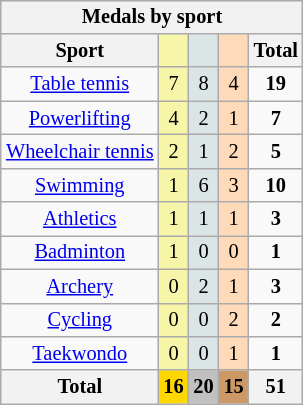<table class="wikitable" style=font-size:85%;float:right;text-align:center>
<tr>
<th colspan=5>Medals by sport</th>
</tr>
<tr>
<th>Sport</th>
<td bgcolor=F7F6A8></td>
<td bgcolor=DCE5E5></td>
<td bgcolor=FFDAB9></td>
<th>Total</th>
</tr>
<tr>
<td><a href='#'>Table tennis</a></td>
<td bgcolor=F7F6A8>7</td>
<td bgcolor=DCE5E5>8</td>
<td bgcolor=FFDAB9>4</td>
<td><strong>19</strong></td>
</tr>
<tr>
<td><a href='#'>Powerlifting</a></td>
<td bgcolor=F7F6A8>4</td>
<td bgcolor=DCE5E5>2</td>
<td bgcolor=FFDAB9>1</td>
<td><strong>7</strong></td>
</tr>
<tr>
<td nowrap><a href='#'>Wheelchair tennis</a></td>
<td bgcolor=F7F6A8>2</td>
<td bgcolor=DCE5E5>1</td>
<td bgcolor=FFDAB9>2</td>
<td><strong>5</strong></td>
</tr>
<tr>
<td><a href='#'>Swimming</a></td>
<td bgcolor=F7F6A8>1</td>
<td bgcolor=DCE5E5>6</td>
<td bgcolor=FFDAB9>3</td>
<td><strong>10</strong></td>
</tr>
<tr>
<td><a href='#'>Athletics</a></td>
<td bgcolor=F7F6A8>1</td>
<td bgcolor=DCE5E5>1</td>
<td bgcolor=FFDAB9>1</td>
<td><strong>3</strong></td>
</tr>
<tr>
<td><a href='#'>Badminton</a></td>
<td bgcolor=F7F6A8>1</td>
<td bgcolor=DCE5E5>0</td>
<td bgcolor=FFDAB9>0</td>
<td><strong>1</strong></td>
</tr>
<tr>
<td><a href='#'>Archery</a></td>
<td bgcolor=F7F6A8>0</td>
<td bgcolor=DCE5E5>2</td>
<td bgcolor=FFDAB9>1</td>
<td><strong>3</strong></td>
</tr>
<tr>
<td><a href='#'>Cycling</a></td>
<td bgcolor=F7F6A8>0</td>
<td bgcolor=DCE5E5>0</td>
<td bgcolor=FFDAB9>2</td>
<td><strong>2</strong></td>
</tr>
<tr>
<td><a href='#'>Taekwondo</a></td>
<td bgcolor=F7F6A8>0</td>
<td bgcolor=DCE5E5>0</td>
<td bgcolor=FFDAB9>1</td>
<td><strong>1</strong></td>
</tr>
<tr>
<th>Total</th>
<th style=background:gold>16</th>
<th style=background:silver>20</th>
<th style=background:#c96>15</th>
<th>51</th>
</tr>
</table>
